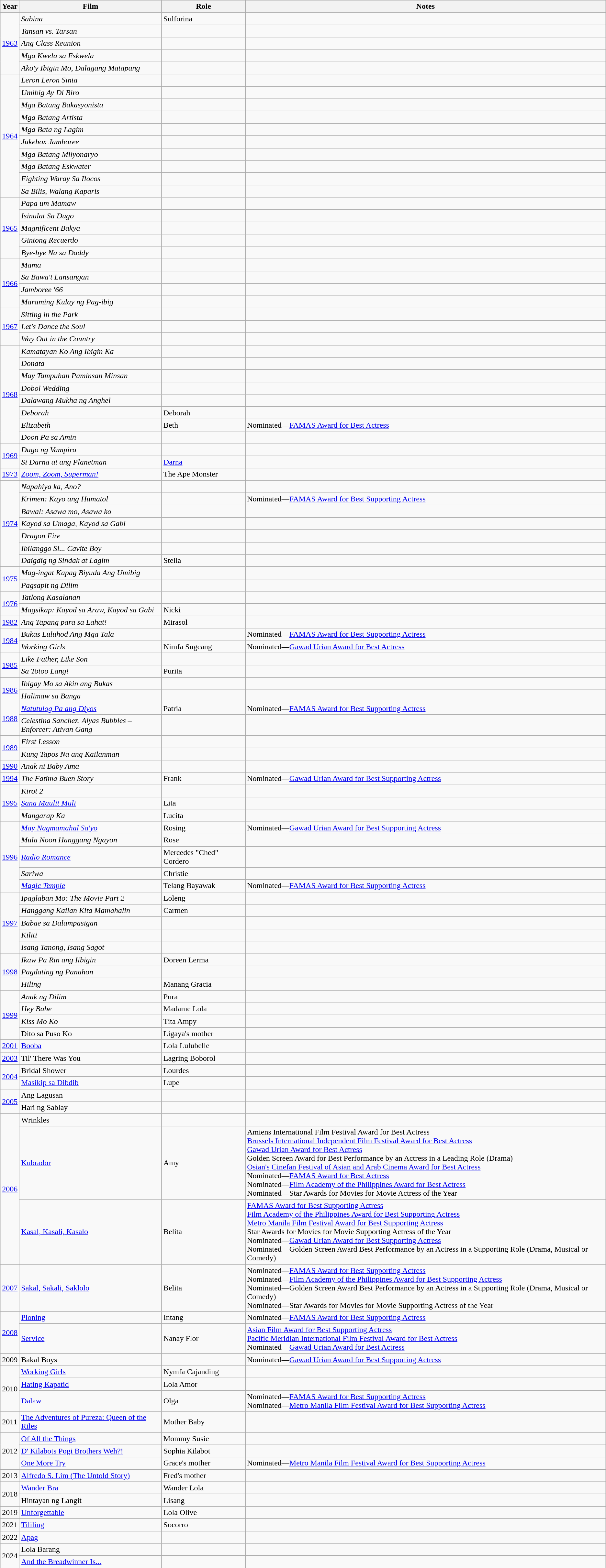<table class="wikitable sortable">
<tr>
<th>Year</th>
<th>Film</th>
<th>Role</th>
<th>Notes</th>
</tr>
<tr>
<td rowspan="5"><a href='#'>1963</a></td>
<td><em>Sabina</em></td>
<td>Sulforina</td>
<td></td>
</tr>
<tr>
<td><em>Tansan vs. Tarsan</em></td>
<td></td>
<td></td>
</tr>
<tr>
<td><em>Ang Class Reunion</em></td>
<td></td>
<td></td>
</tr>
<tr>
<td><em>Mga Kwela sa Eskwela</em></td>
<td></td>
<td></td>
</tr>
<tr>
<td><em>Ako'y Ibigin Mo, Dalagang Matapang</em></td>
<td></td>
<td></td>
</tr>
<tr>
<td rowspan="10"><a href='#'>1964</a></td>
<td><em>Leron Leron Sinta</em></td>
<td></td>
<td></td>
</tr>
<tr>
<td><em>Umibig Ay Di Biro</em></td>
<td></td>
<td></td>
</tr>
<tr>
<td><em>Mga Batang Bakasyonista</em></td>
<td></td>
<td></td>
</tr>
<tr>
<td><em>Mga Batang Artista</em></td>
<td></td>
<td></td>
</tr>
<tr>
<td><em>Mga Bata ng Lagim</em></td>
<td></td>
<td></td>
</tr>
<tr>
<td><em>Jukebox Jamboree</em></td>
<td></td>
<td></td>
</tr>
<tr>
<td><em>Mga Batang Milyonaryo</em></td>
<td></td>
<td></td>
</tr>
<tr>
<td><em>Mga Batang Eskwater</em></td>
<td></td>
<td></td>
</tr>
<tr>
<td><em>Fighting Waray Sa Ilocos</em></td>
<td></td>
<td></td>
</tr>
<tr>
<td><em>Sa Bilis, Walang Kaparis</em></td>
<td></td>
<td></td>
</tr>
<tr>
<td rowspan="5"><a href='#'>1965</a></td>
<td><em>Papa um Mamaw</em></td>
<td></td>
<td></td>
</tr>
<tr>
<td><em>Isinulat Sa Dugo</em></td>
<td></td>
<td></td>
</tr>
<tr>
<td><em>Magnificent Bakya</em></td>
<td></td>
<td></td>
</tr>
<tr>
<td><em>Gintong Recuerdo</em></td>
<td></td>
<td></td>
</tr>
<tr>
<td><em>Bye-bye Na sa Daddy</em></td>
<td></td>
<td></td>
</tr>
<tr>
<td rowspan="4"><a href='#'>1966</a></td>
<td><em>Mama</em></td>
<td></td>
<td></td>
</tr>
<tr>
<td><em>Sa Bawa't Lansangan</em></td>
<td></td>
<td></td>
</tr>
<tr>
<td><em>Jamboree '66</em></td>
<td></td>
<td></td>
</tr>
<tr>
<td><em>Maraming Kulay ng Pag-ibig</em></td>
<td></td>
<td></td>
</tr>
<tr>
<td rowspan="3"><a href='#'>1967</a></td>
<td><em>Sitting in the Park</em></td>
<td></td>
<td></td>
</tr>
<tr>
<td><em>Let's Dance the Soul</em></td>
<td></td>
<td></td>
</tr>
<tr>
<td><em>Way Out in the Country</em></td>
<td></td>
<td></td>
</tr>
<tr>
<td rowspan="8"><a href='#'>1968</a></td>
<td><em>Kamatayan Ko Ang Ibigin Ka</em></td>
<td></td>
<td></td>
</tr>
<tr>
<td><em>Donata</em></td>
<td></td>
<td></td>
</tr>
<tr>
<td><em>May Tampuhan Paminsan Minsan</em></td>
<td></td>
<td></td>
</tr>
<tr>
<td><em>Dobol Wedding</em></td>
<td></td>
<td></td>
</tr>
<tr>
<td><em>Dalawang Mukha ng Anghel</em></td>
<td></td>
<td></td>
</tr>
<tr>
<td><em>Deborah</em></td>
<td>Deborah</td>
<td></td>
</tr>
<tr>
<td><em>Elizabeth</em></td>
<td>Beth</td>
<td>Nominated—<a href='#'>FAMAS Award for Best Actress</a></td>
</tr>
<tr>
<td><em>Doon Pa sa Amin</em></td>
<td></td>
<td></td>
</tr>
<tr>
<td rowspan="2"><a href='#'>1969</a></td>
<td><em>Dugo ng Vampira</em></td>
<td></td>
<td></td>
</tr>
<tr>
<td><em>Si Darna at ang Planetman</em></td>
<td><a href='#'>Darna</a></td>
<td></td>
</tr>
<tr>
<td><a href='#'>1973</a></td>
<td><em><a href='#'>Zoom, Zoom, Superman!</a></em></td>
<td>The Ape Monster</td>
<td></td>
</tr>
<tr>
<td rowspan="7"><a href='#'>1974</a></td>
<td><em>Napahiya ka, Ano?</em></td>
<td></td>
<td></td>
</tr>
<tr>
<td><em>Krimen: Kayo ang Humatol</em></td>
<td></td>
<td>Nominated—<a href='#'>FAMAS Award for Best Supporting Actress</a></td>
</tr>
<tr>
<td><em>Bawal: Asawa mo, Asawa ko</em></td>
<td></td>
<td></td>
</tr>
<tr>
<td><em>Kayod sa Umaga, Kayod sa Gabi</em></td>
<td></td>
<td></td>
</tr>
<tr>
<td><em>Dragon Fire</em></td>
<td></td>
<td></td>
</tr>
<tr>
<td><em>Ibilanggo Si... Cavite Boy</em></td>
<td></td>
<td></td>
</tr>
<tr>
<td><em>Daigdig ng Sindak at Lagim</em></td>
<td>Stella</td>
<td></td>
</tr>
<tr>
<td rowspan="2"><a href='#'>1975</a></td>
<td><em>Mag-ingat Kapag Biyuda Ang Umibig</em></td>
<td></td>
<td></td>
</tr>
<tr>
<td><em>Pagsapit ng Dilim</em></td>
<td></td>
<td></td>
</tr>
<tr>
<td rowspan="2"><a href='#'>1976</a></td>
<td><em>Tatlong Kasalanan</em></td>
<td></td>
<td></td>
</tr>
<tr>
<td><em>Magsikap: Kayod sa Araw, Kayod sa Gabi</em></td>
<td>Nicki</td>
<td></td>
</tr>
<tr>
<td><a href='#'>1982</a></td>
<td><em>Ang Tapang para sa Lahat!</em></td>
<td>Mirasol</td>
<td></td>
</tr>
<tr>
<td rowspan="2"><a href='#'>1984</a></td>
<td><em>Bukas Luluhod Ang Mga Tala</em></td>
<td></td>
<td>Nominated—<a href='#'>FAMAS Award for Best Supporting Actress</a></td>
</tr>
<tr>
<td><em>Working Girls</em></td>
<td>Nimfa Sugcang</td>
<td>Nominated—<a href='#'>Gawad Urian Award for Best Actress</a></td>
</tr>
<tr>
<td rowspan="2"><a href='#'>1985</a></td>
<td><em>Like Father, Like Son</em></td>
<td></td>
<td></td>
</tr>
<tr>
<td><em>Sa Totoo Lang!</em></td>
<td>Purita</td>
<td></td>
</tr>
<tr>
<td rowspan="2"><a href='#'>1986</a></td>
<td><em>Ibigay Mo sa Akin ang Bukas</em></td>
<td></td>
<td></td>
</tr>
<tr>
<td><em>Halimaw sa Banga</em></td>
<td></td>
<td></td>
</tr>
<tr>
<td rowspan="2"><a href='#'>1988</a></td>
<td><em><a href='#'>Natutulog Pa ang Diyos</a></em></td>
<td>Patria</td>
<td>Nominated—<a href='#'>FAMAS Award for Best Supporting Actress</a></td>
</tr>
<tr>
<td><em>Celestina Sanchez, Alyas Bubbles –<br>Enforcer: Ativan Gang</em></td>
<td></td>
<td></td>
</tr>
<tr>
<td rowspan="2"><a href='#'>1989</a></td>
<td><em>First Lesson</em></td>
<td></td>
<td></td>
</tr>
<tr>
<td><em>Kung Tapos Na ang Kailanman</em></td>
<td></td>
<td></td>
</tr>
<tr>
<td><a href='#'>1990</a></td>
<td><em>Anak ni Baby Ama</em></td>
<td></td>
<td></td>
</tr>
<tr>
<td><a href='#'>1994</a></td>
<td><em>The Fatima Buen Story</em></td>
<td>Frank</td>
<td>Nominated—<a href='#'>Gawad Urian Award for Best Supporting Actress</a></td>
</tr>
<tr>
<td rowspan="3"><a href='#'>1995</a></td>
<td><em>Kirot 2</em></td>
<td></td>
<td></td>
</tr>
<tr>
<td><em><a href='#'>Sana Maulit Muli</a></em></td>
<td>Lita</td>
<td></td>
</tr>
<tr>
<td><em>Mangarap Ka</em></td>
<td>Lucita</td>
<td></td>
</tr>
<tr>
<td rowspan="5"><a href='#'>1996</a></td>
<td><em><a href='#'>May Nagmamahal Sa'yo</a></em></td>
<td>Rosing</td>
<td>Nominated—<a href='#'>Gawad Urian Award for Best Supporting Actress</a></td>
</tr>
<tr>
<td><em>Mula Noon Hanggang Ngayon</em></td>
<td>Rose</td>
<td></td>
</tr>
<tr>
<td><em><a href='#'>Radio Romance</a></em></td>
<td>Mercedes "Ched" Cordero</td>
<td></td>
</tr>
<tr>
<td><em>Sariwa</em></td>
<td>Christie</td>
<td></td>
</tr>
<tr>
<td><em><a href='#'>Magic Temple</a></em></td>
<td>Telang Bayawak</td>
<td>Nominated—<a href='#'>FAMAS Award for Best Supporting Actress</a></td>
</tr>
<tr>
<td rowspan="5"><a href='#'>1997</a></td>
<td><em>Ipaglaban Mo: The Movie Part 2</em></td>
<td>Loleng</td>
<td></td>
</tr>
<tr>
<td><em>Hanggang Kailan Kita Mamahalin</em></td>
<td>Carmen</td>
<td></td>
</tr>
<tr>
<td><em>Babae sa Dalampasigan</em></td>
<td></td>
<td></td>
</tr>
<tr>
<td><em>Kiliti</em></td>
<td></td>
<td></td>
</tr>
<tr>
<td><em>Isang Tanong, Isang Sagot</em></td>
<td></td>
<td></td>
</tr>
<tr>
<td rowspan="3"><a href='#'>1998</a></td>
<td><em>Ikaw Pa Rin ang Iibigin</em></td>
<td>Doreen Lerma</td>
<td></td>
</tr>
<tr>
<td><em>Pagdating ng Panahon</em></td>
<td></td>
<td></td>
</tr>
<tr>
<td><em>Hiling</em></td>
<td>Manang Gracia</td>
<td></td>
</tr>
<tr>
<td rowspan="4"><a href='#'>1999</a></td>
<td><em>Anak ng Dilim</em></td>
<td>Pura</td>
<td></td>
</tr>
<tr>
<td><em>Hey Babe</em></td>
<td>Madame Lola</td>
<td></td>
</tr>
<tr>
<td><em>Kiss Mo Ko<strong></td>
<td>Tita Ampy</td>
<td></td>
</tr>
<tr>
<td></em>Dito sa Puso Ko<em></td>
<td>Ligaya's mother</td>
<td></td>
</tr>
<tr>
<td rowspan="1"><a href='#'>2001</a></td>
<td></em><a href='#'>Booba</a><em></td>
<td>Lola Lulubelle</td>
<td></td>
</tr>
<tr>
<td><a href='#'>2003</a></td>
<td></em>Til' There Was You<em></td>
<td>Lagring Boborol</td>
<td></td>
</tr>
<tr>
<td rowspan="2"><a href='#'>2004</a></td>
<td></em>Bridal Shower<em></td>
<td>Lourdes</td>
<td></td>
</tr>
<tr>
<td></em><a href='#'>Masikip sa Dibdib</a><em></td>
<td>Lupe</td>
<td></td>
</tr>
<tr>
<td rowspan="2"><a href='#'>2005</a></td>
<td></em>Ang Lagusan<em></td>
<td></td>
<td></td>
</tr>
<tr>
<td></em>Hari ng Sablay<em></td>
<td></td>
<td></td>
</tr>
<tr>
<td rowspan="3"><a href='#'>2006</a></td>
<td></em>Wrinkles<em></td>
<td></td>
<td></td>
</tr>
<tr>
<td></em><a href='#'>Kubrador</a><em></td>
<td>Amy</td>
<td>Amiens International Film Festival Award for Best Actress<br><a href='#'>Brussels International Independent Film Festival Award for Best Actress</a><br><a href='#'>Gawad Urian Award for Best Actress</a><br>Golden Screen Award for Best Performance by an Actress in a Leading Role (Drama)<br><a href='#'>Osian's Cinefan Festival of Asian and Arab Cinema Award for Best Actress</a><br>Nominated—<a href='#'>FAMAS Award for Best Actress</a><br>Nominated—<a href='#'>Film Academy of the Philippines Award for Best Actress</a><br>Nominated—Star Awards for Movies for Movie Actress of the Year</td>
</tr>
<tr>
<td></em><a href='#'>Kasal, Kasali, Kasalo</a><em></td>
<td>Belita</td>
<td><a href='#'>FAMAS Award for Best Supporting Actress</a><br><a href='#'>Film Academy of the Philippines Award for Best Supporting Actress</a><br><a href='#'>Metro Manila Film Festival Award for Best Supporting Actress</a><br>Star Awards for Movies for Movie Supporting Actress of the Year<br>Nominated—<a href='#'>Gawad Urian Award for Best Supporting Actress</a><br>Nominated—Golden Screen Award Best Performance by an Actress in a Supporting Role (Drama, Musical or Comedy)</td>
</tr>
<tr>
<td rowspan="1"><a href='#'>2007</a></td>
<td></em><a href='#'>Sakal, Sakali, Saklolo</a><em></td>
<td>Belita</td>
<td>Nominated—<a href='#'>FAMAS Award for Best Supporting Actress</a><br>Nominated—<a href='#'>Film Academy of the Philippines Award for Best Supporting Actress</a><br>Nominated—Golden Screen Award Best Performance by an Actress in a Supporting Role (Drama, Musical or Comedy)<br>Nominated—Star Awards for Movies for Movie Supporting Actress of the Year</td>
</tr>
<tr>
<td rowspan="2"><a href='#'>2008</a></td>
<td></em><a href='#'>Ploning</a><em></td>
<td>Intang</td>
<td>Nominated—<a href='#'>FAMAS Award for Best Supporting Actress</a></td>
</tr>
<tr>
<td></em><a href='#'>Service</a><em></td>
<td>Nanay Flor</td>
<td><a href='#'>Asian Film Award for Best Supporting Actress</a><br><a href='#'>Pacific Meridian International Film Festival Award for Best Actress</a><br>Nominated—<a href='#'>Gawad Urian Award for Best Actress</a></td>
</tr>
<tr>
<td>2009</td>
<td></em>Bakal Boys<em></td>
<td></td>
<td>Nominated—<a href='#'>Gawad Urian Award for Best Supporting Actress</a></td>
</tr>
<tr>
<td rowspan="3">2010</td>
<td></em><a href='#'>Working Girls</a><em></td>
<td>Nymfa Cajanding</td>
<td></td>
</tr>
<tr>
<td></em><a href='#'>Hating Kapatid</a><em></td>
<td>Lola Amor</td>
<td></td>
</tr>
<tr>
<td></em><a href='#'>Dalaw</a><em></td>
<td>Olga</td>
<td>Nominated—<a href='#'>FAMAS Award for Best Supporting Actress</a><br>Nominated—<a href='#'>Metro Manila Film Festival Award for Best Supporting Actress</a></td>
</tr>
<tr>
<td>2011</td>
<td></em><a href='#'>The Adventures of Pureza: Queen of the Riles</a><em></td>
<td>Mother Baby</td>
<td></td>
</tr>
<tr>
<td rowspan="3">2012</td>
<td></em><a href='#'>Of All the Things</a><em></td>
<td>Mommy Susie</td>
<td></td>
</tr>
<tr>
<td></em><a href='#'>D' Kilabots Pogi Brothers Weh?!</a><em></td>
<td>Sophia Kilabot</td>
<td></td>
</tr>
<tr>
<td></em><a href='#'>One More Try</a><em></td>
<td>Grace's mother</td>
<td>Nominated—<a href='#'>Metro Manila Film Festival Award for Best Supporting Actress</a></td>
</tr>
<tr>
<td>2013</td>
<td></em><a href='#'>Alfredo S. Lim (The Untold Story)</a><em></td>
<td>Fred's mother</td>
<td></td>
</tr>
<tr>
<td rowspan="2">2018</td>
<td></em><a href='#'>Wander Bra</a><em></td>
<td>Wander Lola</td>
<td></td>
</tr>
<tr>
<td></em>Hintayan ng Langit<em></td>
<td>Lisang</td>
<td></td>
</tr>
<tr>
<td>2019</td>
<td></em><a href='#'>Unforgettable</a><em></td>
<td>Lola Olive</td>
</tr>
<tr>
<td>2021</td>
<td></em><a href='#'>Tililing</a><em></td>
<td>Socorro</td>
<td></td>
</tr>
<tr>
<td>2022</td>
<td></em><a href='#'>Apag</a><em></td>
<td></td>
<td></td>
</tr>
<tr>
<td rowspan="2">2024</td>
<td></em>Lola Barang<em></td>
<td></td>
<td></td>
</tr>
<tr>
<td></em><a href='#'>And the Breadwinner Is...</a><em></td>
<td></td>
<td></td>
</tr>
</table>
